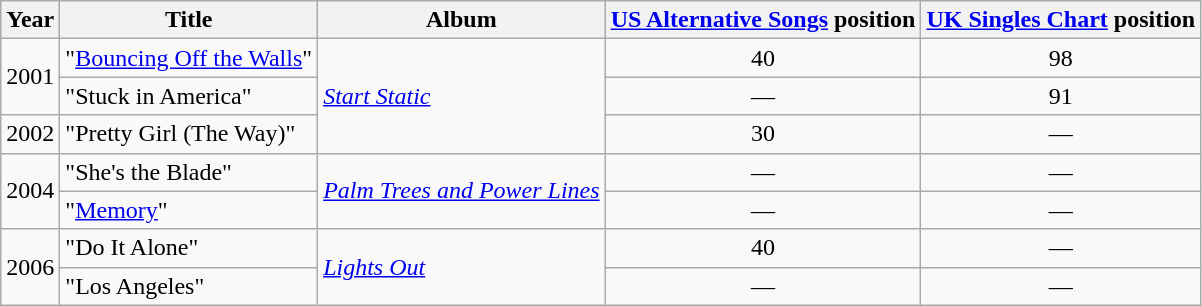<table class="wikitable">
<tr>
<th>Year</th>
<th>Title</th>
<th>Album</th>
<th><a href='#'>US Alternative Songs</a> position</th>
<th><a href='#'>UK Singles Chart</a> position</th>
</tr>
<tr>
<td rowspan="2">2001</td>
<td>"<a href='#'>Bouncing Off the Walls</a>"</td>
<td rowspan="3"><em><a href='#'>Start Static</a></em></td>
<td align="center">40</td>
<td align="center">98</td>
</tr>
<tr>
<td>"Stuck in America"</td>
<td align="center">—</td>
<td align="center">91</td>
</tr>
<tr>
<td>2002</td>
<td>"Pretty Girl (The Way)"</td>
<td align="center">30</td>
<td align="center">—</td>
</tr>
<tr>
<td rowspan="2">2004</td>
<td>"She's the Blade"</td>
<td rowspan="2"><em><a href='#'>Palm Trees and Power Lines</a></em></td>
<td align="center">—</td>
<td align="center">—</td>
</tr>
<tr>
<td>"<a href='#'>Memory</a>"</td>
<td align="center">—</td>
<td align="center">—</td>
</tr>
<tr>
<td rowspan="2">2006</td>
<td>"Do It Alone"</td>
<td rowspan="2"><em><a href='#'>Lights Out</a></em></td>
<td align="center">40</td>
<td align="center">—</td>
</tr>
<tr>
<td>"Los Angeles"</td>
<td align="center">—</td>
<td align="center">—</td>
</tr>
</table>
